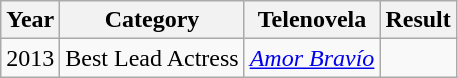<table class="wikitable">
<tr>
<th>Year</th>
<th>Category</th>
<th>Telenovela</th>
<th>Result</th>
</tr>
<tr>
<td>2013</td>
<td>Best Lead Actress</td>
<td><em><a href='#'>Amor Bravío</a></em></td>
<td></td>
</tr>
</table>
